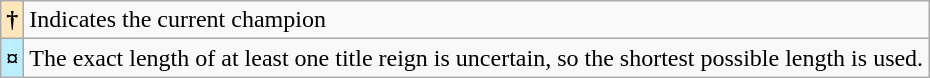<table class="wikitable">
<tr>
<th style="background-color:#ffe6bd">†</th>
<td>Indicates the current champion</td>
</tr>
<tr>
<th style="background-color:#bbeeff">¤</th>
<td>The exact length of at least one title reign is uncertain, so the shortest possible length is used.</td>
</tr>
</table>
